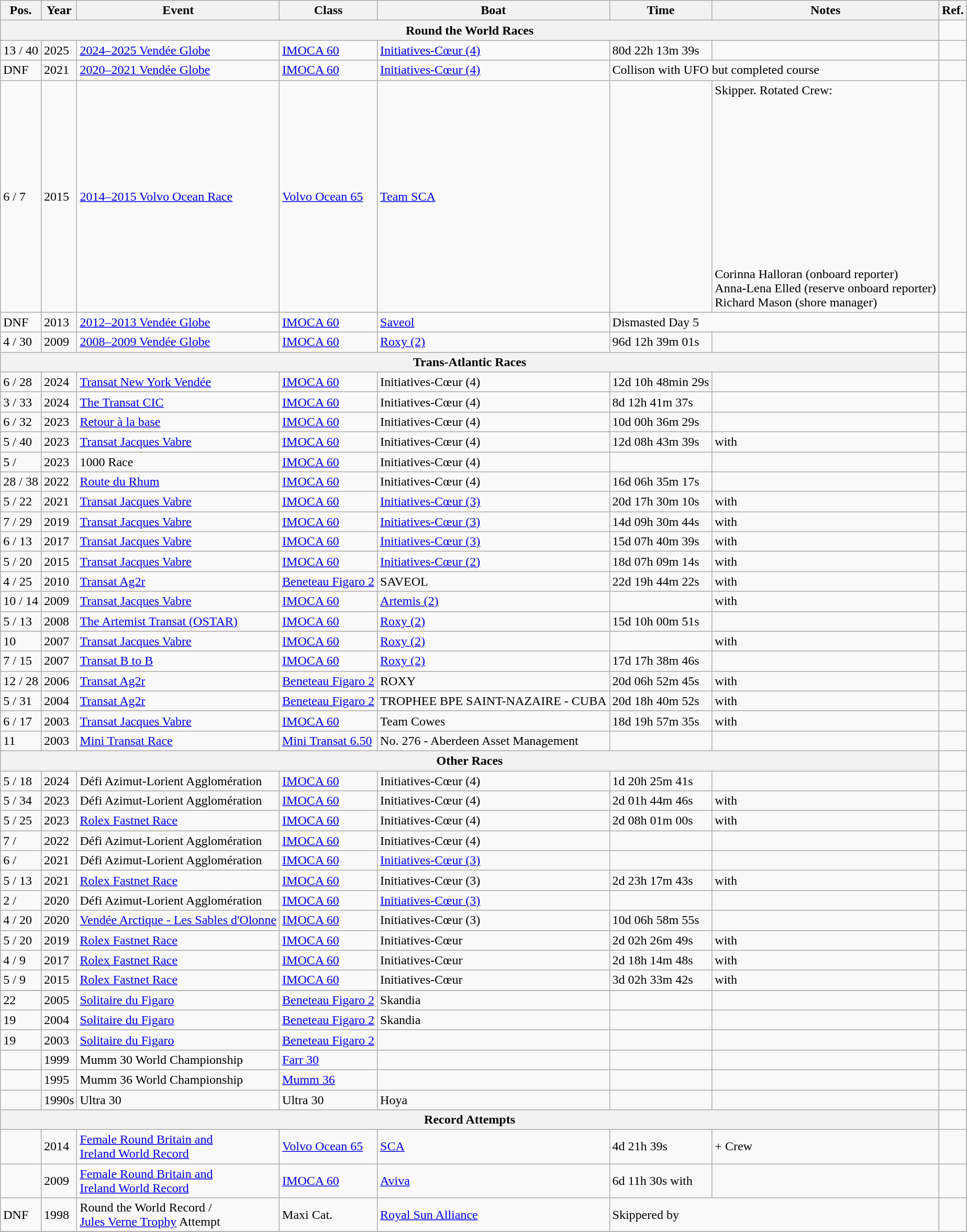<table class="wikitable sortable">
<tr>
<th>Pos.</th>
<th>Year</th>
<th>Event</th>
<th>Class</th>
<th>Boat</th>
<th>Time</th>
<th>Notes</th>
<th>Ref.</th>
</tr>
<tr>
<th colspan=7><strong>Round the World Races</strong></th>
</tr>
<tr>
<td>13 / 40</td>
<td>2025</td>
<td><a href='#'>2024–2025 Vendée Globe</a></td>
<td><a href='#'>IMOCA 60</a></td>
<td><a href='#'>Initiatives-Cœur (4)</a></td>
<td>80d 22h 13m 39s</td>
<td></td>
<td></td>
</tr>
<tr>
<td>DNF</td>
<td>2021</td>
<td><a href='#'>2020–2021 Vendée Globe</a></td>
<td><a href='#'>IMOCA 60</a></td>
<td><a href='#'>Initiatives-Cœur (4)</a></td>
<td colspan=2>Collison with UFO but completed course</td>
<td></td>
</tr>
<tr>
<td>6 / 7</td>
<td>2015</td>
<td><a href='#'>2014–2015 Volvo Ocean Race</a></td>
<td><a href='#'>Volvo Ocean 65</a></td>
<td><a href='#'>Team SCA</a></td>
<td></td>
<td>Skipper. Rotated Crew: <br><br><br><br><br><br><br><br><br><br><br><br><br>Corinna Halloran (onboard reporter)<br>Anna-Lena Elled (reserve onboard reporter)<br> Richard Mason (shore manager)</td>
<td></td>
</tr>
<tr>
<td>DNF</td>
<td>2013</td>
<td><a href='#'>2012–2013 Vendée Globe</a></td>
<td><a href='#'>IMOCA 60</a></td>
<td><a href='#'>Saveol</a></td>
<td colspan=2>Dismasted Day 5</td>
<td></td>
</tr>
<tr>
<td>4 / 30</td>
<td>2009</td>
<td><a href='#'>2008–2009 Vendée Globe</a></td>
<td><a href='#'>IMOCA 60</a></td>
<td><a href='#'>Roxy (2)</a></td>
<td>96d 12h 39m 01s</td>
<td></td>
<td></td>
</tr>
<tr>
<th colspan=7><strong>Trans-Atlantic Races</strong></th>
</tr>
<tr>
<td>6 / 28</td>
<td>2024</td>
<td><a href='#'>Transat New York Vendée</a></td>
<td><a href='#'>IMOCA 60</a></td>
<td>Initiatives-Cœur (4)</td>
<td>12d 10h 48min 29s</td>
<td></td>
<td></td>
</tr>
<tr>
<td>3 / 33</td>
<td>2024</td>
<td><a href='#'>The Transat CIC</a></td>
<td><a href='#'>IMOCA 60</a></td>
<td>Initiatives-Cœur (4)</td>
<td>8d 12h 41m 37s</td>
<td></td>
<td></td>
</tr>
<tr>
<td>6 / 32</td>
<td>2023</td>
<td><a href='#'>Retour à la base</a></td>
<td><a href='#'>IMOCA 60</a></td>
<td>Initiatives-Cœur (4)</td>
<td>10d 00h 36m 29s</td>
<td></td>
<td></td>
</tr>
<tr>
<td>5 / 40</td>
<td>2023</td>
<td><a href='#'>Transat Jacques Vabre</a></td>
<td><a href='#'>IMOCA 60</a></td>
<td>Initiatives-Cœur (4)</td>
<td>12d 08h 43m 39s</td>
<td>with </td>
<td></td>
</tr>
<tr>
<td>5 /</td>
<td>2023</td>
<td>1000 Race</td>
<td><a href='#'>IMOCA 60</a></td>
<td>Initiatives-Cœur (4)</td>
<td></td>
<td></td>
<td></td>
</tr>
<tr>
<td>28 / 38</td>
<td>2022</td>
<td><a href='#'>Route du Rhum</a></td>
<td><a href='#'>IMOCA 60</a></td>
<td>Initiatives-Cœur (4)</td>
<td>16d 06h 35m 17s</td>
<td></td>
<td></td>
</tr>
<tr>
<td>5 / 22</td>
<td>2021</td>
<td><a href='#'>Transat Jacques Vabre</a></td>
<td><a href='#'>IMOCA 60</a></td>
<td><a href='#'>Initiatives-Cœur (3)</a></td>
<td>20d 17h 30m 10s</td>
<td>with </td>
<td></td>
</tr>
<tr>
<td>7 / 29</td>
<td>2019</td>
<td><a href='#'>Transat Jacques Vabre</a></td>
<td><a href='#'>IMOCA 60</a></td>
<td><a href='#'>Initiatives-Cœur (3)</a></td>
<td>14d 09h 30m 44s</td>
<td>with </td>
<td></td>
</tr>
<tr>
<td>6 / 13</td>
<td>2017</td>
<td><a href='#'>Transat Jacques Vabre</a></td>
<td><a href='#'>IMOCA 60</a></td>
<td><a href='#'>Initiatives-Cœur (3)</a></td>
<td>15d 07h 40m 39s</td>
<td>with </td>
<td></td>
</tr>
<tr>
<td>5 / 20</td>
<td>2015</td>
<td><a href='#'>Transat Jacques Vabre</a></td>
<td><a href='#'>IMOCA 60</a></td>
<td><a href='#'>Initiatives-Cœur (2)</a></td>
<td>18d 07h 09m 14s</td>
<td>with </td>
<td></td>
</tr>
<tr>
<td>4 / 25</td>
<td>2010</td>
<td><a href='#'>Transat Ag2r</a></td>
<td><a href='#'>Beneteau Figaro 2</a></td>
<td>SAVEOL</td>
<td>22d 19h 44m 22s</td>
<td>with </td>
<td></td>
</tr>
<tr>
<td>10 / 14</td>
<td>2009</td>
<td><a href='#'>Transat Jacques Vabre</a></td>
<td><a href='#'>IMOCA 60</a></td>
<td><a href='#'>Artemis (2)</a></td>
<td></td>
<td>with </td>
<td></td>
</tr>
<tr>
<td>5 / 13</td>
<td>2008</td>
<td><a href='#'>The Artemist Transat (OSTAR)</a></td>
<td><a href='#'>IMOCA 60</a></td>
<td><a href='#'>Roxy (2)</a></td>
<td>15d 10h 00m 51s</td>
<td></td>
</tr>
<tr>
<td>10</td>
<td>2007</td>
<td><a href='#'>Transat Jacques Vabre</a></td>
<td><a href='#'>IMOCA 60</a></td>
<td><a href='#'>Roxy (2)</a></td>
<td></td>
<td>with </td>
<td></td>
</tr>
<tr>
<td>7 / 15</td>
<td>2007</td>
<td><a href='#'>Transat B to B</a></td>
<td><a href='#'>IMOCA 60</a></td>
<td><a href='#'>Roxy (2)</a></td>
<td>17d 17h 38m 46s</td>
<td></td>
<td></td>
</tr>
<tr>
<td>12 / 28</td>
<td>2006</td>
<td><a href='#'>Transat Ag2r</a></td>
<td><a href='#'>Beneteau Figaro 2</a></td>
<td>ROXY</td>
<td>20d 06h 52m 45s</td>
<td>with </td>
<td></td>
</tr>
<tr>
<td>5 / 31</td>
<td>2004</td>
<td><a href='#'>Transat Ag2r</a></td>
<td><a href='#'>Beneteau Figaro 2</a></td>
<td>TROPHEE BPE SAINT-NAZAIRE - CUBA</td>
<td>20d 18h 40m 52s</td>
<td>with </td>
<td></td>
</tr>
<tr>
<td>6 / 17</td>
<td>2003</td>
<td><a href='#'>Transat Jacques Vabre</a></td>
<td><a href='#'>IMOCA 60</a></td>
<td>Team Cowes</td>
<td>18d 19h 57m 35s</td>
<td>with </td>
<td></td>
</tr>
<tr>
<td>11</td>
<td>2003</td>
<td><a href='#'>Mini Transat Race</a></td>
<td><a href='#'>Mini Transat 6.50</a></td>
<td>No. 276 - Aberdeen Asset Management</td>
<td></td>
<td></td>
<td></td>
</tr>
<tr>
<th colspan=7><strong>Other Races</strong></th>
</tr>
<tr>
<td>5 / 18</td>
<td>2024</td>
<td>Défi Azimut-Lorient Agglomération</td>
<td><a href='#'>IMOCA 60</a></td>
<td>Initiatives-Cœur (4)</td>
<td>1d 20h 25m 41s</td>
<td></td>
<td></td>
</tr>
<tr>
<td>5 / 34</td>
<td>2023</td>
<td>Défi Azimut-Lorient Agglomération</td>
<td><a href='#'>IMOCA 60</a></td>
<td>Initiatives-Cœur (4)</td>
<td>2d 01h 44m 46s</td>
<td>with </td>
<td></td>
</tr>
<tr>
<td>5 / 25</td>
<td>2023</td>
<td><a href='#'>Rolex Fastnet Race</a></td>
<td><a href='#'>IMOCA 60</a></td>
<td>Initiatives-Cœur (4)</td>
<td>2d 08h 01m 00s</td>
<td>with </td>
<td></td>
</tr>
<tr>
<td>7 /</td>
<td>2022</td>
<td>Défi Azimut-Lorient Agglomération</td>
<td><a href='#'>IMOCA 60</a></td>
<td>Initiatives-Cœur (4)</td>
<td></td>
<td></td>
<td></td>
</tr>
<tr>
<td>6 /</td>
<td>2021</td>
<td>Défi Azimut-Lorient Agglomération</td>
<td><a href='#'>IMOCA 60</a></td>
<td><a href='#'>Initiatives-Cœur (3)</a></td>
<td></td>
<td></td>
<td></td>
</tr>
<tr>
<td>5 / 13</td>
<td>2021</td>
<td><a href='#'>Rolex Fastnet Race</a></td>
<td><a href='#'>IMOCA 60</a></td>
<td>Initiatives-Cœur (3)</td>
<td>2d 23h 17m 43s</td>
<td>with </td>
<td></td>
</tr>
<tr>
<td>2 /</td>
<td>2020</td>
<td>Défi Azimut-Lorient Agglomération</td>
<td><a href='#'>IMOCA 60</a></td>
<td><a href='#'>Initiatives-Cœur (3)</a></td>
<td></td>
<td></td>
<td></td>
</tr>
<tr>
<td>4 / 20</td>
<td>2020</td>
<td><a href='#'>Vendée Arctique - Les Sables d'Olonne</a></td>
<td><a href='#'>IMOCA 60</a></td>
<td>Initiatives-Cœur (3)</td>
<td>10d 06h 58m 55s</td>
<td></td>
<td></td>
</tr>
<tr>
<td>5 / 20</td>
<td>2019</td>
<td><a href='#'>Rolex Fastnet Race</a></td>
<td><a href='#'>IMOCA 60</a></td>
<td>Initiatives-Cœur</td>
<td>2d 02h 26m 49s</td>
<td>with </td>
<td></td>
</tr>
<tr>
<td>4 / 9</td>
<td>2017</td>
<td><a href='#'>Rolex Fastnet Race</a></td>
<td><a href='#'>IMOCA 60</a></td>
<td>Initiatives-Cœur</td>
<td>2d 18h 14m 48s</td>
<td>with </td>
<td></td>
</tr>
<tr>
<td>5 / 9</td>
<td>2015</td>
<td><a href='#'>Rolex Fastnet Race</a></td>
<td><a href='#'>IMOCA 60</a></td>
<td>Initiatives-Cœur</td>
<td>3d 02h 33m 42s</td>
<td>with </td>
<td></td>
</tr>
<tr>
</tr>
<tr>
<td>22</td>
<td>2005</td>
<td><a href='#'>Solitaire du Figaro</a></td>
<td><a href='#'>Beneteau Figaro 2</a></td>
<td>Skandia</td>
<td></td>
<td></td>
<td></td>
</tr>
<tr>
<td>19</td>
<td>2004</td>
<td><a href='#'>Solitaire du Figaro</a></td>
<td><a href='#'>Beneteau Figaro 2</a></td>
<td>Skandia</td>
<td></td>
<td></td>
<td></td>
</tr>
<tr>
<td>19</td>
<td>2003</td>
<td><a href='#'>Solitaire du Figaro</a></td>
<td><a href='#'>Beneteau Figaro 2</a></td>
<td></td>
<td></td>
<td></td>
<td></td>
</tr>
<tr>
<td></td>
<td>1999</td>
<td>Mumm 30 World Championship</td>
<td><a href='#'>Farr 30</a></td>
<td></td>
<td></td>
<td></td>
<td></td>
</tr>
<tr>
<td></td>
<td>1995</td>
<td>Mumm 36 World Championship</td>
<td><a href='#'>Mumm 36</a></td>
<td></td>
<td></td>
<td></td>
<td></td>
</tr>
<tr>
<td></td>
<td>1990s</td>
<td>Ultra 30</td>
<td>Ultra 30</td>
<td>Hoya</td>
<td></td>
<td></td>
<td></td>
</tr>
<tr>
<th colspan=7><strong>Record Attempts</strong></th>
</tr>
<tr>
<td></td>
<td>2014</td>
<td><a href='#'>Female Round Britain and<br> Ireland World Record</a></td>
<td><a href='#'>Volvo Ocean 65</a></td>
<td><a href='#'>SCA</a></td>
<td>4d 21h 39s</td>
<td>+ Crew</td>
<td></td>
</tr>
<tr>
<td></td>
<td>2009</td>
<td><a href='#'>Female Round Britain and<br> Ireland World Record</a></td>
<td><a href='#'>IMOCA 60</a></td>
<td><a href='#'>Aviva</a></td>
<td>6d 11h 30s with</td>
<td><br><br></td>
<td></td>
</tr>
<tr>
<td>DNF</td>
<td>1998</td>
<td>Round the World Record /<br> <a href='#'>Jules Verne Trophy</a> Attempt</td>
<td>Maxi Cat.</td>
<td><a href='#'>Royal Sun Alliance</a></td>
<td colspan=2>Skippered by </td>
<td></td>
</tr>
<tr>
</tr>
</table>
